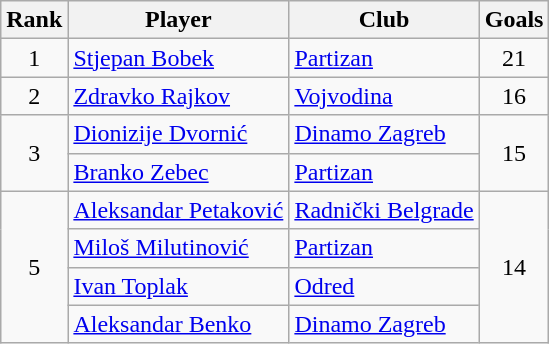<table class="wikitable" style="text-align:center">
<tr>
<th>Rank</th>
<th>Player</th>
<th>Club</th>
<th>Goals</th>
</tr>
<tr>
<td rowspan="1">1</td>
<td align="left"> <a href='#'>Stjepan Bobek</a></td>
<td align="left"><a href='#'>Partizan</a></td>
<td>21</td>
</tr>
<tr>
<td rowspan="1">2</td>
<td align="left"> <a href='#'>Zdravko Rajkov</a></td>
<td align="left"><a href='#'>Vojvodina</a></td>
<td>16</td>
</tr>
<tr>
<td rowspan="2">3</td>
<td align="left"> <a href='#'>Dionizije Dvornić</a></td>
<td align="left"><a href='#'>Dinamo Zagreb</a></td>
<td rowspan="2">15</td>
</tr>
<tr>
<td align="left"> <a href='#'>Branko Zebec</a></td>
<td align="left"><a href='#'>Partizan</a></td>
</tr>
<tr>
<td rowspan="4">5</td>
<td align="left"> <a href='#'>Aleksandar Petaković</a></td>
<td align="left"><a href='#'>Radnički Belgrade</a></td>
<td rowspan="4">14</td>
</tr>
<tr>
<td align="left"> <a href='#'>Miloš Milutinović</a></td>
<td align="left"><a href='#'>Partizan</a></td>
</tr>
<tr>
<td align="left"> <a href='#'>Ivan Toplak</a></td>
<td align="left"><a href='#'>Odred</a></td>
</tr>
<tr>
<td align="left"> <a href='#'>Aleksandar Benko</a></td>
<td align="left"><a href='#'>Dinamo Zagreb</a></td>
</tr>
</table>
